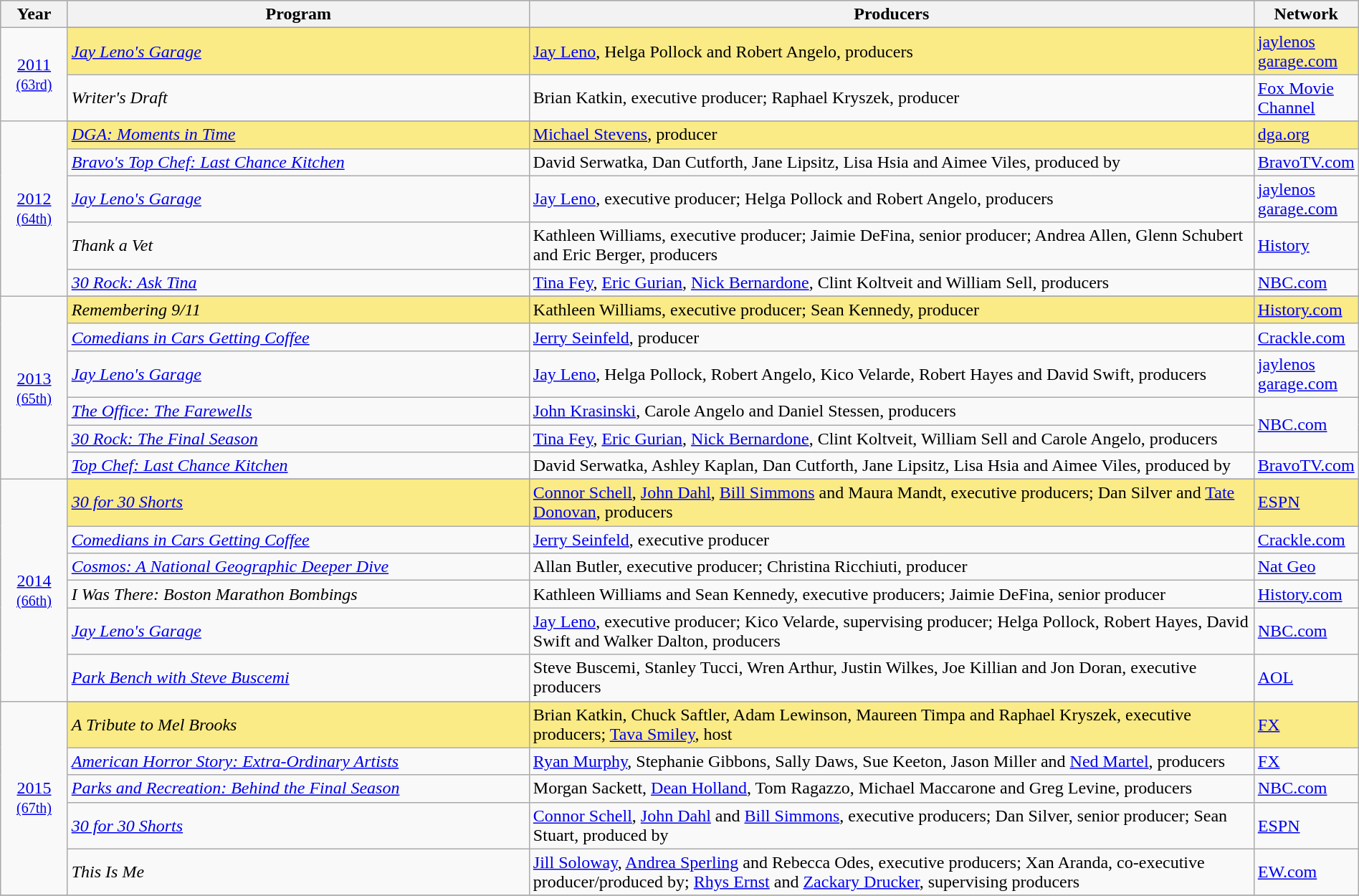<table class="wikitable" style="width:100%">
<tr bgcolor="#bebebe">
<th width="5%">Year</th>
<th width="35%">Program</th>
<th width="55%">Producers</th>
<th width="5%">Network</th>
</tr>
<tr>
<td rowspan=3 style="text-align:center"><a href='#'>2011</a><br><small><a href='#'>(63rd)</a></small><br></td>
</tr>
<tr style="background:#FAEB86;">
<td><em><a href='#'>Jay Leno's Garage</a></em></td>
<td><a href='#'>Jay Leno</a>, Helga Pollock and Robert Angelo, producers</td>
<td><a href='#'>jaylenos garage.com</a></td>
</tr>
<tr>
<td><em>Writer's Draft</em></td>
<td>Brian Katkin, executive producer; Raphael Kryszek, producer</td>
<td><a href='#'>Fox Movie Channel</a></td>
</tr>
<tr>
<td rowspan=6 style="text-align:center"><a href='#'>2012</a><br><small><a href='#'>(64th)</a></small><br></td>
</tr>
<tr style="background:#FAEB86;">
<td><em><a href='#'>DGA: Moments in Time</a></em></td>
<td><a href='#'>Michael Stevens</a>, producer</td>
<td><a href='#'>dga.org</a></td>
</tr>
<tr>
<td><em><a href='#'>Bravo's Top Chef: Last Chance Kitchen</a></em></td>
<td>David Serwatka, Dan Cutforth, Jane Lipsitz, Lisa Hsia and Aimee Viles, produced by</td>
<td><a href='#'>BravoTV.com</a></td>
</tr>
<tr>
<td><em><a href='#'>Jay Leno's Garage</a></em></td>
<td><a href='#'>Jay Leno</a>, executive producer; Helga Pollock and Robert Angelo, producers</td>
<td><a href='#'>jaylenos garage.com</a></td>
</tr>
<tr>
<td><em>Thank a Vet</em></td>
<td>Kathleen Williams, executive producer; Jaimie DeFina, senior producer; Andrea Allen, Glenn Schubert and Eric Berger, producers</td>
<td><a href='#'>History</a></td>
</tr>
<tr>
<td><em><a href='#'>30 Rock: Ask Tina</a></em></td>
<td><a href='#'>Tina Fey</a>, <a href='#'>Eric Gurian</a>, <a href='#'>Nick Bernardone</a>, Clint Koltveit and William Sell, producers</td>
<td><a href='#'>NBC.com</a></td>
</tr>
<tr>
<td rowspan=7 style="text-align:center"><a href='#'>2013</a><br><small><a href='#'>(65th)</a></small><br></td>
</tr>
<tr style="background:#FAEB86;">
<td><em>Remembering 9/11</em></td>
<td>Kathleen Williams, executive producer; Sean Kennedy, producer</td>
<td><a href='#'>History.com</a></td>
</tr>
<tr>
<td><em><a href='#'>Comedians in Cars Getting Coffee</a></em></td>
<td><a href='#'>Jerry Seinfeld</a>, producer</td>
<td><a href='#'>Crackle.com</a></td>
</tr>
<tr>
<td><em><a href='#'>Jay Leno's Garage</a></em></td>
<td><a href='#'>Jay Leno</a>, Helga Pollock, Robert Angelo, Kico Velarde, Robert Hayes and David Swift, producers</td>
<td><a href='#'>jaylenos garage.com</a></td>
</tr>
<tr>
<td><em><a href='#'>The Office: The Farewells</a></em></td>
<td><a href='#'>John Krasinski</a>, Carole Angelo and Daniel Stessen, producers</td>
<td rowspan=2><a href='#'>NBC.com</a></td>
</tr>
<tr>
<td><em><a href='#'>30 Rock: The Final Season</a></em></td>
<td><a href='#'>Tina Fey</a>, <a href='#'>Eric Gurian</a>, <a href='#'>Nick Bernardone</a>, Clint Koltveit, William Sell and Carole Angelo, producers</td>
</tr>
<tr>
<td><em><a href='#'>Top Chef: Last Chance Kitchen</a></em></td>
<td>David Serwatka, Ashley Kaplan, Dan Cutforth, Jane Lipsitz, Lisa Hsia and Aimee Viles, produced by</td>
<td><a href='#'>BravoTV.com</a></td>
</tr>
<tr>
<td rowspan=7 style="text-align:center"><a href='#'>2014</a><br><small><a href='#'>(66th)</a></small><br></td>
</tr>
<tr style="background:#FAEB86;">
<td><em><a href='#'>30 for 30 Shorts</a></em></td>
<td><a href='#'>Connor Schell</a>, <a href='#'>John Dahl</a>, <a href='#'>Bill Simmons</a> and Maura Mandt, executive producers; Dan Silver and <a href='#'>Tate Donovan</a>, producers</td>
<td><a href='#'>ESPN</a></td>
</tr>
<tr>
<td><em><a href='#'>Comedians in Cars Getting Coffee</a></em></td>
<td><a href='#'>Jerry Seinfeld</a>, executive producer</td>
<td><a href='#'>Crackle.com</a></td>
</tr>
<tr>
<td><em><a href='#'>Cosmos: A National Geographic Deeper Dive</a></em></td>
<td>Allan Butler, executive producer; Christina Ricchiuti, producer</td>
<td><a href='#'>Nat Geo</a></td>
</tr>
<tr>
<td><em>I Was There: Boston Marathon Bombings</em></td>
<td>Kathleen Williams and Sean Kennedy, executive producers; Jaimie DeFina, senior producer</td>
<td><a href='#'>History.com</a></td>
</tr>
<tr>
<td><em><a href='#'>Jay Leno's Garage</a></em></td>
<td><a href='#'>Jay Leno</a>, executive producer; Kico Velarde, supervising producer; Helga Pollock, Robert Hayes, David Swift and Walker Dalton, producers</td>
<td><a href='#'>NBC.com</a></td>
</tr>
<tr>
<td><em><a href='#'>Park Bench with Steve Buscemi</a></em></td>
<td>Steve Buscemi, Stanley Tucci, Wren Arthur, Justin Wilkes, Joe Killian and Jon Doran, executive producers</td>
<td><a href='#'>AOL</a></td>
</tr>
<tr>
<td rowspan=6 style="text-align:center"><a href='#'>2015</a><br><small><a href='#'>(67th)</a></small><br></td>
</tr>
<tr style="background:#FAEB86;">
<td><em>A Tribute to Mel Brooks</em></td>
<td>Brian Katkin, Chuck Saftler, Adam Lewinson, Maureen Timpa and Raphael Kryszek, executive producers; <a href='#'>Tava Smiley</a>, host</td>
<td><a href='#'>FX</a></td>
</tr>
<tr>
<td><em><a href='#'>American Horror Story: Extra-Ordinary Artists</a></em></td>
<td><a href='#'>Ryan Murphy</a>, Stephanie Gibbons, Sally Daws, Sue Keeton, Jason Miller and <a href='#'>Ned Martel</a>, producers</td>
<td><a href='#'>FX</a></td>
</tr>
<tr>
<td><em><a href='#'>Parks and Recreation: Behind the Final Season</a></em></td>
<td>Morgan Sackett, <a href='#'>Dean Holland</a>, Tom Ragazzo, Michael Maccarone and Greg Levine, producers</td>
<td><a href='#'>NBC.com</a></td>
</tr>
<tr>
<td><em><a href='#'>30 for 30 Shorts</a></em></td>
<td><a href='#'>Connor Schell</a>, <a href='#'>John Dahl</a> and <a href='#'>Bill Simmons</a>, executive producers; Dan Silver, senior producer; Sean Stuart, produced by</td>
<td><a href='#'>ESPN</a></td>
</tr>
<tr>
<td><em>This Is Me</em></td>
<td><a href='#'>Jill Soloway</a>, <a href='#'>Andrea Sperling</a> and Rebecca Odes, executive producers; Xan Aranda, co-executive producer/produced by; <a href='#'>Rhys Ernst</a> and <a href='#'>Zackary Drucker</a>, supervising producers</td>
<td><a href='#'>EW.com</a></td>
</tr>
<tr>
</tr>
</table>
